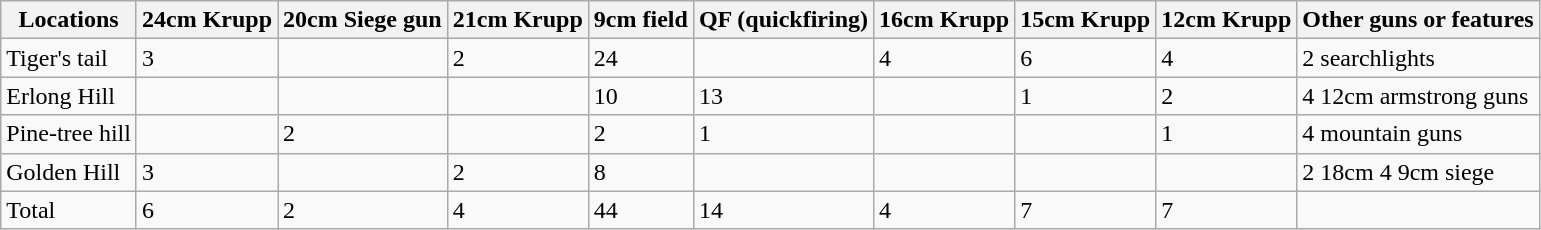<table class="wikitable">
<tr>
<th>Locations</th>
<th>24cm Krupp</th>
<th>20cm Siege gun</th>
<th>21cm Krupp</th>
<th>9cm field</th>
<th>QF (quickfiring)</th>
<th>16cm Krupp</th>
<th>15cm Krupp</th>
<th>12cm Krupp</th>
<th>Other guns or features</th>
</tr>
<tr>
<td>Tiger's tail</td>
<td>3</td>
<td></td>
<td>2</td>
<td>24</td>
<td></td>
<td>4</td>
<td>6</td>
<td>4</td>
<td>2 searchlights</td>
</tr>
<tr>
<td>Erlong Hill</td>
<td></td>
<td></td>
<td></td>
<td>10</td>
<td>13</td>
<td></td>
<td>1</td>
<td>2</td>
<td>4 12cm armstrong guns</td>
</tr>
<tr>
<td>Pine-tree hill</td>
<td></td>
<td>2</td>
<td></td>
<td>2</td>
<td>1</td>
<td></td>
<td></td>
<td>1</td>
<td>4 mountain guns</td>
</tr>
<tr>
<td>Golden Hill</td>
<td>3</td>
<td></td>
<td>2</td>
<td>8</td>
<td></td>
<td></td>
<td></td>
<td></td>
<td>2 18cm 4 9cm siege</td>
</tr>
<tr>
<td>Total</td>
<td>6</td>
<td>2</td>
<td>4</td>
<td>44</td>
<td>14</td>
<td>4</td>
<td>7</td>
<td>7</td>
<td></td>
</tr>
</table>
